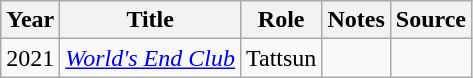<table class="wikitable sortable plainrowheaders">
<tr>
<th>Year</th>
<th>Title</th>
<th>Role</th>
<th class="unsortable">Notes</th>
<th class="unsortable">Source</th>
</tr>
<tr>
<td>2021</td>
<td><em><a href='#'>World's End Club</a></em></td>
<td>Tattsun</td>
<td></td>
<td></td>
</tr>
</table>
